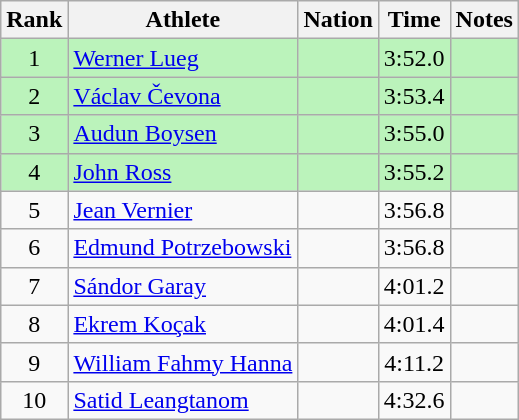<table class="wikitable sortable" style="text-align:center">
<tr>
<th>Rank</th>
<th>Athlete</th>
<th>Nation</th>
<th>Time</th>
<th>Notes</th>
</tr>
<tr bgcolor=bbf3bb>
<td>1</td>
<td align=left><a href='#'>Werner Lueg</a></td>
<td align=left></td>
<td>3:52.0</td>
<td></td>
</tr>
<tr bgcolor=bbf3bb>
<td>2</td>
<td align=left><a href='#'>Václav Čevona</a></td>
<td align=left></td>
<td>3:53.4</td>
<td></td>
</tr>
<tr bgcolor=bbf3bb>
<td>3</td>
<td align=left><a href='#'>Audun Boysen</a></td>
<td align=left></td>
<td>3:55.0</td>
<td></td>
</tr>
<tr bgcolor=bbf3bb>
<td>4</td>
<td align=left><a href='#'>John Ross</a></td>
<td align=left></td>
<td>3:55.2</td>
<td></td>
</tr>
<tr>
<td>5</td>
<td align=left><a href='#'>Jean Vernier</a></td>
<td align=left></td>
<td>3:56.8</td>
<td></td>
</tr>
<tr>
<td>6</td>
<td align=left><a href='#'>Edmund Potrzebowski</a></td>
<td align=left></td>
<td>3:56.8</td>
<td></td>
</tr>
<tr>
<td>7</td>
<td align=left><a href='#'>Sándor Garay</a></td>
<td align=left></td>
<td>4:01.2</td>
<td></td>
</tr>
<tr>
<td>8</td>
<td align=left><a href='#'>Ekrem Koçak</a></td>
<td align=left></td>
<td>4:01.4</td>
<td></td>
</tr>
<tr>
<td>9</td>
<td align=left><a href='#'>William Fahmy Hanna</a></td>
<td align=left></td>
<td>4:11.2</td>
<td></td>
</tr>
<tr>
<td>10</td>
<td align=left><a href='#'>Satid Leangtanom</a></td>
<td align=left></td>
<td>4:32.6</td>
<td></td>
</tr>
</table>
